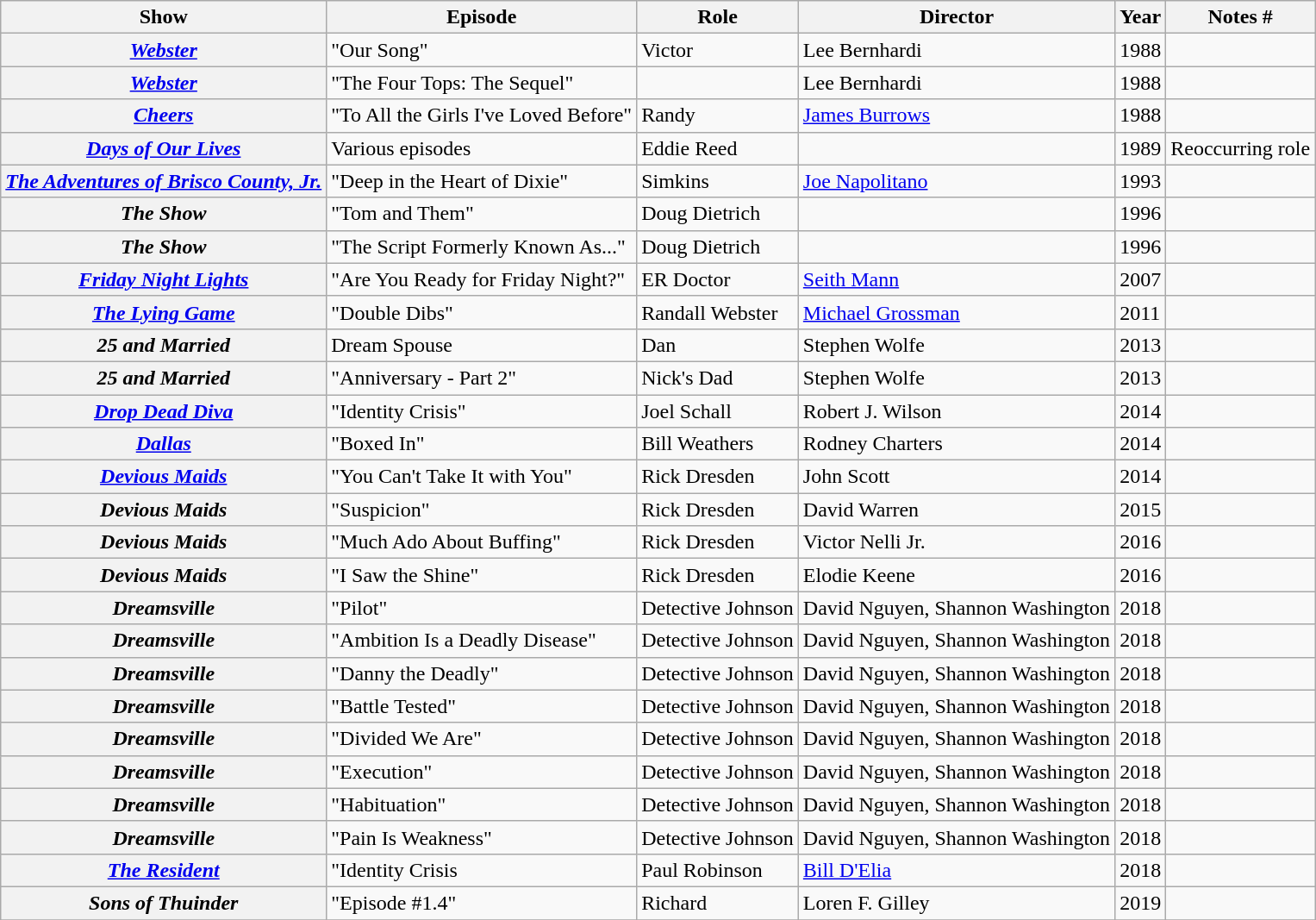<table class="wikitable plainrowheaders sortable">
<tr>
<th scope="col">Show</th>
<th scope="col">Episode</th>
<th scope="col">Role</th>
<th scope="col">Director</th>
<th scope="col">Year</th>
<th scope="col" class="unsortable">Notes #</th>
</tr>
<tr>
<th scope="row"><em><a href='#'>Webster</a></em></th>
<td>"Our Song"</td>
<td>Victor</td>
<td>Lee Bernhardi</td>
<td>1988</td>
<td></td>
</tr>
<tr>
<th scope="row"><em><a href='#'>Webster</a></em></th>
<td>"The Four Tops: The Sequel"</td>
<td></td>
<td>Lee Bernhardi</td>
<td>1988</td>
<td></td>
</tr>
<tr>
<th scope="row"><em><a href='#'>Cheers</a></em></th>
<td>"To All the Girls I've Loved Before"</td>
<td>Randy</td>
<td><a href='#'>James Burrows</a></td>
<td>1988</td>
<td></td>
</tr>
<tr>
<th scope="row"><em><a href='#'>Days of Our Lives</a></em></th>
<td>Various episodes</td>
<td>Eddie Reed</td>
<td></td>
<td>1989</td>
<td>Reoccurring role</td>
</tr>
<tr>
<th scope="row"><em><a href='#'>The Adventures of Brisco County, Jr.</a></em></th>
<td>"Deep in the Heart of Dixie"</td>
<td>Simkins</td>
<td><a href='#'>Joe Napolitano</a></td>
<td>1993</td>
<td></td>
</tr>
<tr>
<th scope="row"><em>The Show</em></th>
<td>"Tom and Them"</td>
<td>Doug Dietrich</td>
<td></td>
<td>1996</td>
<td></td>
</tr>
<tr>
<th scope="row"><em>The Show</em></th>
<td>"The Script Formerly Known As..."</td>
<td>Doug Dietrich</td>
<td></td>
<td>1996</td>
<td></td>
</tr>
<tr>
<th scope="row"><em><a href='#'>Friday Night Lights</a></em></th>
<td>"Are You Ready for Friday Night?"</td>
<td>ER Doctor</td>
<td><a href='#'>Seith Mann</a></td>
<td>2007</td>
<td></td>
</tr>
<tr>
<th scope="row"><em><a href='#'>The Lying Game</a></em></th>
<td>"Double Dibs"</td>
<td>Randall Webster</td>
<td><a href='#'>Michael Grossman</a></td>
<td>2011</td>
<td></td>
</tr>
<tr>
<th scope="row"><em>25 and Married</em></th>
<td>Dream Spouse</td>
<td>Dan</td>
<td>Stephen Wolfe</td>
<td>2013</td>
<td></td>
</tr>
<tr>
<th scope="row"><em>25 and Married</em></th>
<td>"Anniversary - Part 2"</td>
<td>Nick's Dad</td>
<td>Stephen Wolfe</td>
<td>2013</td>
<td></td>
</tr>
<tr>
<th scope="row"><em><a href='#'>Drop Dead Diva</a></em></th>
<td>"Identity Crisis"</td>
<td>Joel Schall</td>
<td>Robert J. Wilson</td>
<td>2014</td>
<td></td>
</tr>
<tr>
<th scope="row"><em><a href='#'>Dallas</a></em></th>
<td>"Boxed In"</td>
<td>Bill Weathers</td>
<td>Rodney Charters</td>
<td>2014</td>
<td></td>
</tr>
<tr>
<th scope="row"><em><a href='#'>Devious Maids</a></em></th>
<td>"You Can't Take It with You"</td>
<td>Rick Dresden</td>
<td>John Scott</td>
<td>2014</td>
<td></td>
</tr>
<tr>
<th scope="row"><em>Devious Maids</em></th>
<td>"Suspicion"</td>
<td>Rick Dresden</td>
<td>David Warren</td>
<td>2015</td>
<td></td>
</tr>
<tr>
<th scope="row"><em>Devious Maids</em></th>
<td>"Much Ado About Buffing"</td>
<td>Rick Dresden</td>
<td>Victor Nelli Jr.</td>
<td>2016</td>
<td></td>
</tr>
<tr>
<th scope="row"><em>Devious Maids</em></th>
<td>"I Saw the Shine"</td>
<td>Rick Dresden</td>
<td>Elodie Keene</td>
<td>2016</td>
<td></td>
</tr>
<tr>
<th scope="row"><em>Dreamsville</em></th>
<td>"Pilot"</td>
<td>Detective Johnson</td>
<td>David Nguyen,  Shannon Washington</td>
<td>2018</td>
<td></td>
</tr>
<tr>
<th scope="row"><em>Dreamsville</em></th>
<td>"Ambition Is a Deadly Disease"</td>
<td>Detective Johnson</td>
<td>David Nguyen,  Shannon Washington</td>
<td>2018</td>
<td></td>
</tr>
<tr>
<th scope="row"><em>Dreamsville</em></th>
<td>"Danny the Deadly"</td>
<td>Detective Johnson</td>
<td>David Nguyen,  Shannon Washington</td>
<td>2018</td>
<td></td>
</tr>
<tr>
<th scope="row"><em>Dreamsville</em></th>
<td>"Battle Tested"</td>
<td>Detective Johnson</td>
<td>David Nguyen,  Shannon Washington</td>
<td>2018</td>
<td></td>
</tr>
<tr>
<th scope="row"><em>Dreamsville</em></th>
<td>"Divided We Are"</td>
<td>Detective Johnson</td>
<td>David Nguyen,  Shannon Washington</td>
<td>2018</td>
<td></td>
</tr>
<tr>
<th scope="row"><em>Dreamsville</em></th>
<td>"Execution"</td>
<td>Detective Johnson</td>
<td>David Nguyen,  Shannon Washington</td>
<td>2018</td>
<td></td>
</tr>
<tr>
<th scope="row"><em>Dreamsville</em></th>
<td>"Habituation"</td>
<td>Detective Johnson</td>
<td>David Nguyen,  Shannon Washington</td>
<td>2018</td>
<td></td>
</tr>
<tr>
<th scope="row"><em>Dreamsville</em></th>
<td>"Pain Is Weakness"</td>
<td>Detective Johnson</td>
<td>David Nguyen,  Shannon Washington</td>
<td>2018</td>
<td></td>
</tr>
<tr>
<th scope="row"><em><a href='#'>The Resident</a></em></th>
<td>"Identity Crisis</td>
<td>Paul Robinson</td>
<td><a href='#'>Bill D'Elia</a></td>
<td>2018</td>
<td></td>
</tr>
<tr>
<th scope="row"><em>Sons of Thuinder</em></th>
<td>"Episode #1.4"</td>
<td>Richard</td>
<td>Loren F. Gilley</td>
<td>2019</td>
<td></td>
</tr>
<tr>
</tr>
</table>
